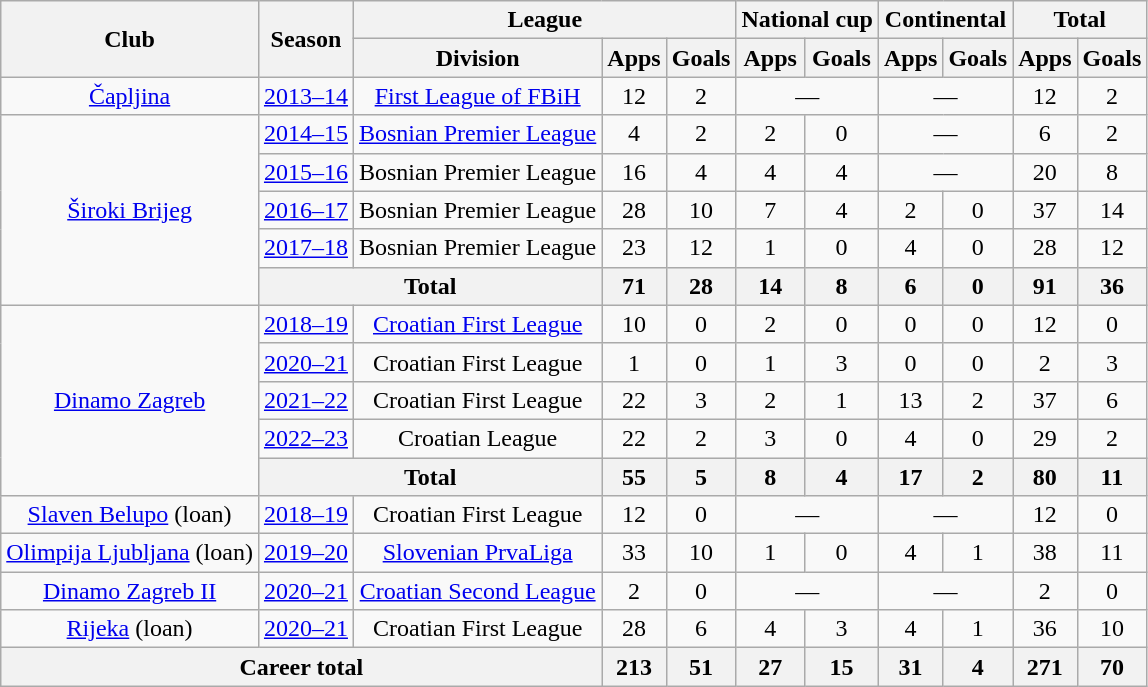<table class=wikitable style="text-align: center">
<tr>
<th rowspan=2>Club</th>
<th rowspan=2>Season</th>
<th colspan=3>League</th>
<th colspan=2>National cup</th>
<th colspan=2>Continental</th>
<th colspan=2>Total</th>
</tr>
<tr>
<th>Division</th>
<th>Apps</th>
<th>Goals</th>
<th>Apps</th>
<th>Goals</th>
<th>Apps</th>
<th>Goals</th>
<th>Apps</th>
<th>Goals</th>
</tr>
<tr>
<td><a href='#'>Čapljina</a></td>
<td><a href='#'>2013–14</a></td>
<td><a href='#'>First League of FBiH</a></td>
<td>12</td>
<td>2</td>
<td colspan=2>—</td>
<td colspan=2>—</td>
<td>12</td>
<td>2</td>
</tr>
<tr>
<td rowspan=5><a href='#'>Široki Brijeg</a></td>
<td><a href='#'>2014–15</a></td>
<td><a href='#'>Bosnian Premier League</a></td>
<td>4</td>
<td>2</td>
<td>2</td>
<td>0</td>
<td colspan=2>—</td>
<td>6</td>
<td>2</td>
</tr>
<tr>
<td><a href='#'>2015–16</a></td>
<td>Bosnian Premier League</td>
<td>16</td>
<td>4</td>
<td>4</td>
<td>4</td>
<td colspan=2>—</td>
<td>20</td>
<td>8</td>
</tr>
<tr>
<td><a href='#'>2016–17</a></td>
<td>Bosnian Premier League</td>
<td>28</td>
<td>10</td>
<td>7</td>
<td>4</td>
<td>2</td>
<td>0</td>
<td>37</td>
<td>14</td>
</tr>
<tr>
<td><a href='#'>2017–18</a></td>
<td>Bosnian Premier League</td>
<td>23</td>
<td>12</td>
<td>1</td>
<td>0</td>
<td>4</td>
<td>0</td>
<td>28</td>
<td>12</td>
</tr>
<tr>
<th colspan=2>Total</th>
<th>71</th>
<th>28</th>
<th>14</th>
<th>8</th>
<th>6</th>
<th>0</th>
<th>91</th>
<th>36</th>
</tr>
<tr>
<td rowspan=5><a href='#'>Dinamo Zagreb</a></td>
<td><a href='#'>2018–19</a></td>
<td><a href='#'>Croatian First League</a></td>
<td>10</td>
<td>0</td>
<td>2</td>
<td>0</td>
<td>0</td>
<td>0</td>
<td>12</td>
<td>0</td>
</tr>
<tr>
<td><a href='#'>2020–21</a></td>
<td>Croatian First League</td>
<td>1</td>
<td>0</td>
<td>1</td>
<td>3</td>
<td>0</td>
<td>0</td>
<td>2</td>
<td>3</td>
</tr>
<tr>
<td><a href='#'>2021–22</a></td>
<td>Croatian First League</td>
<td>22</td>
<td>3</td>
<td>2</td>
<td>1</td>
<td>13</td>
<td>2</td>
<td>37</td>
<td>6</td>
</tr>
<tr>
<td><a href='#'>2022–23</a></td>
<td>Croatian League</td>
<td>22</td>
<td>2</td>
<td>3</td>
<td>0</td>
<td>4</td>
<td>0</td>
<td>29</td>
<td>2</td>
</tr>
<tr>
<th colspan=2>Total</th>
<th>55</th>
<th>5</th>
<th>8</th>
<th>4</th>
<th>17</th>
<th>2</th>
<th>80</th>
<th>11</th>
</tr>
<tr>
<td><a href='#'>Slaven Belupo</a> (loan)</td>
<td><a href='#'>2018–19</a></td>
<td>Croatian First League</td>
<td>12</td>
<td>0</td>
<td colspan=2>—</td>
<td colspan=2>—</td>
<td>12</td>
<td>0</td>
</tr>
<tr>
<td><a href='#'>Olimpija Ljubljana</a> (loan)</td>
<td><a href='#'>2019–20</a></td>
<td><a href='#'>Slovenian PrvaLiga</a></td>
<td>33</td>
<td>10</td>
<td>1</td>
<td>0</td>
<td>4</td>
<td>1</td>
<td>38</td>
<td>11</td>
</tr>
<tr>
<td><a href='#'>Dinamo Zagreb II</a></td>
<td><a href='#'>2020–21</a></td>
<td><a href='#'>Croatian Second League</a></td>
<td>2</td>
<td>0</td>
<td colspan="2">—</td>
<td colspan="2">—</td>
<td>2</td>
<td>0</td>
</tr>
<tr>
<td><a href='#'>Rijeka</a> (loan)</td>
<td><a href='#'>2020–21</a></td>
<td>Croatian First League</td>
<td>28</td>
<td>6</td>
<td>4</td>
<td>3</td>
<td>4</td>
<td>1</td>
<td>36</td>
<td>10</td>
</tr>
<tr>
<th colspan=3>Career total</th>
<th>213</th>
<th>51</th>
<th>27</th>
<th>15</th>
<th>31</th>
<th>4</th>
<th>271</th>
<th>70</th>
</tr>
</table>
